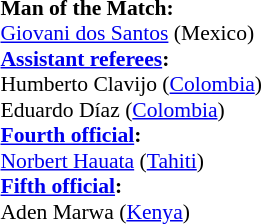<table style="width:100%;font-size:90%">
<tr>
<td><br><strong>Man of the Match:</strong>
<br><a href='#'>Giovani dos Santos</a> (Mexico)<br><strong><a href='#'>Assistant referees</a>:</strong>
<br>Humberto Clavijo (<a href='#'>Colombia</a>)
<br>Eduardo Díaz (<a href='#'>Colombia</a>)
<br><strong><a href='#'>Fourth official</a>:</strong>
<br><a href='#'>Norbert Hauata</a> (<a href='#'>Tahiti</a>)
<br><strong><a href='#'>Fifth official</a>:</strong>
<br>Aden Marwa (<a href='#'>Kenya</a>)</td>
</tr>
</table>
